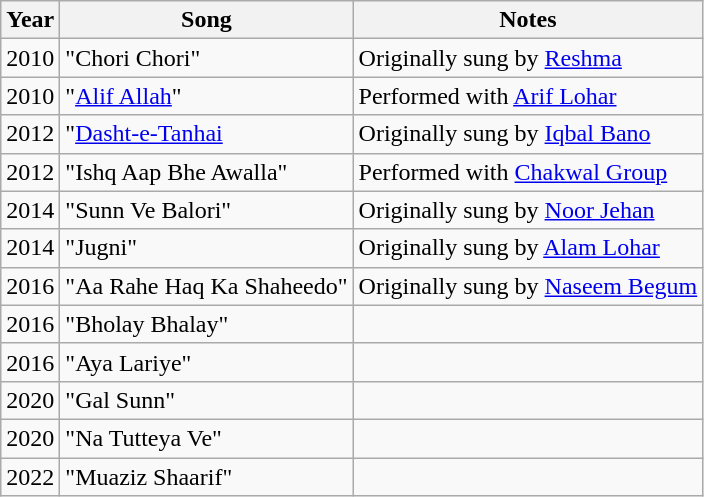<table class="wikitable">
<tr>
<th>Year</th>
<th>Song</th>
<th>Notes</th>
</tr>
<tr>
<td>2010</td>
<td>"Chori Chori"</td>
<td>Originally sung by <a href='#'>Reshma</a></td>
</tr>
<tr>
<td>2010</td>
<td>"<a href='#'>Alif Allah</a>" </td>
<td>Performed with <a href='#'>Arif Lohar</a></td>
</tr>
<tr>
<td>2012</td>
<td>"<a href='#'>Dasht-e-Tanhai</a></td>
<td>Originally sung by <a href='#'>Iqbal Bano</a></td>
</tr>
<tr>
<td>2012</td>
<td>"Ishq Aap Bhe Awalla"</td>
<td>Performed with <a href='#'>Chakwal Group</a></td>
</tr>
<tr>
<td>2014</td>
<td>"Sunn Ve Balori"</td>
<td>Originally sung by <a href='#'>Noor Jehan</a></td>
</tr>
<tr>
<td>2014</td>
<td>"Jugni"</td>
<td>Originally sung by <a href='#'>Alam Lohar</a></td>
</tr>
<tr>
<td>2016</td>
<td>"Aa Rahe Haq Ka Shaheedo"</td>
<td>Originally sung by <a href='#'>Naseem Begum</a></td>
</tr>
<tr>
<td>2016</td>
<td>"Bholay Bhalay"</td>
<td></td>
</tr>
<tr>
<td>2016</td>
<td>"Aya Lariye"</td>
<td></td>
</tr>
<tr>
<td>2020</td>
<td>"Gal Sunn"</td>
<td></td>
</tr>
<tr>
<td>2020</td>
<td>"Na Tutteya Ve"</td>
<td></td>
</tr>
<tr>
<td>2022</td>
<td>"Muaziz Shaarif"</td>
<td></td>
</tr>
</table>
